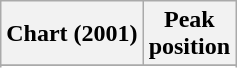<table class="wikitable sortable plainrowheaders" style="text-align:center">
<tr>
<th scope="col">Chart (2001)</th>
<th scope="col">Peak<br>position</th>
</tr>
<tr>
</tr>
<tr>
</tr>
<tr>
</tr>
</table>
